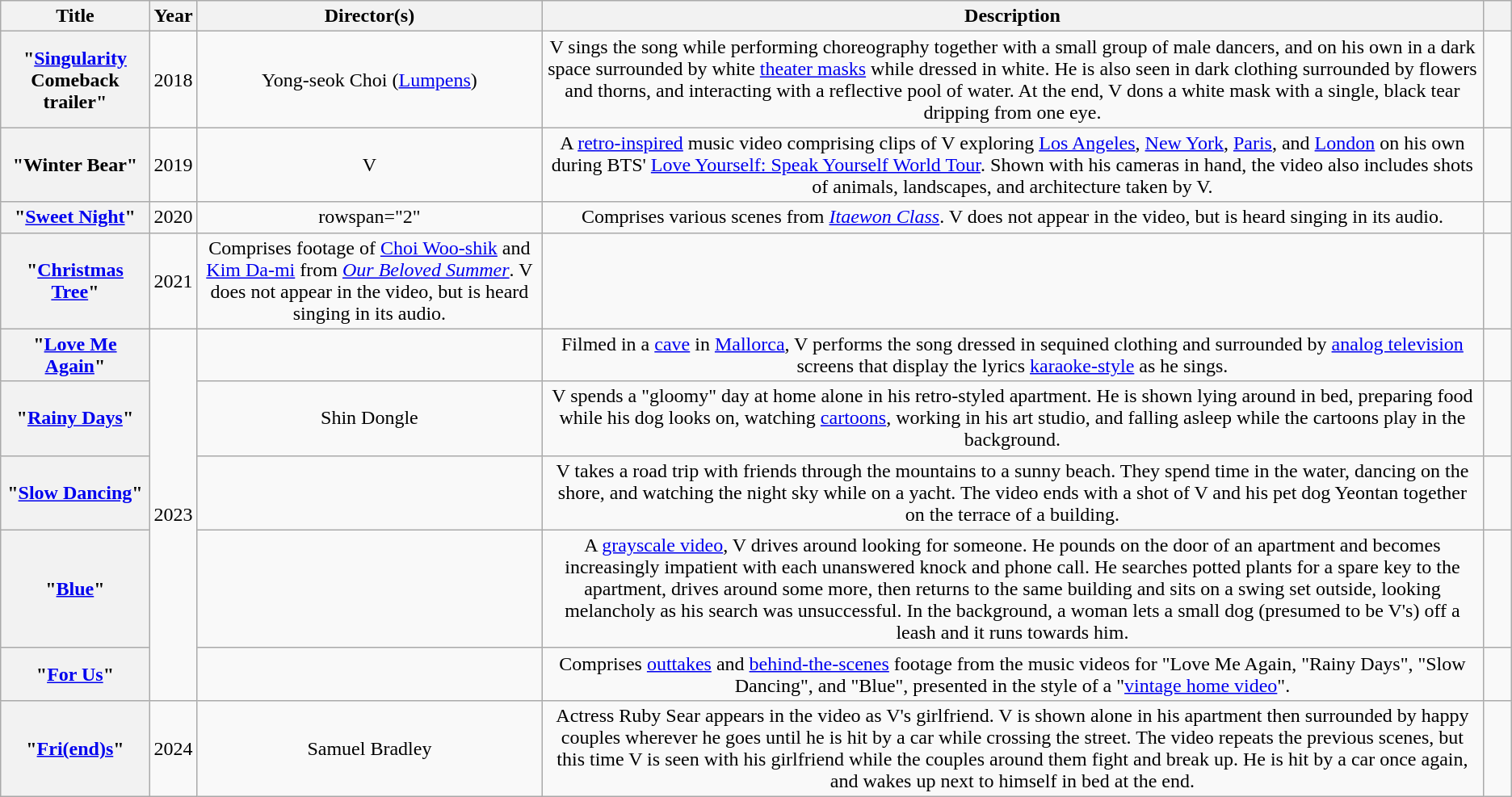<table class="wikitable sortable plainrowheaders" style="text-align:center;">
<tr>
<th scope="col">Title</th>
<th scope="col">Year</th>
<th scope="col">Director(s)</th>
<th scope="col">Description</th>
<th scope="col" style="width:1em;"></th>
</tr>
<tr>
<th scope="row">"<a href='#'>Singularity</a> Comeback trailer"</th>
<td>2018</td>
<td>Yong-seok Choi (<a href='#'>Lumpens</a>)</td>
<td>V sings the song while performing choreography together with a small group of male dancers, and on his own in a dark space surrounded by white <a href='#'>theater masks</a> while dressed in white. He is also seen in dark clothing surrounded by flowers and thorns, and interacting with a reflective pool of water. At the end, V dons a white mask with a single, black tear dripping from one eye.</td>
<td></td>
</tr>
<tr>
<th scope="row">"Winter Bear"</th>
<td>2019</td>
<td>V</td>
<td>A <a href='#'>retro-inspired</a> music video comprising clips of V exploring <a href='#'>Los Angeles</a>, <a href='#'>New York</a>, <a href='#'>Paris</a>, and <a href='#'>London</a> on his own during BTS' <a href='#'>Love Yourself: Speak Yourself World Tour</a>. Shown with his cameras in hand, the video also includes shots of animals, landscapes, and architecture taken by V.</td>
<td></td>
</tr>
<tr>
<th scope="row">"<a href='#'>Sweet Night</a>"</th>
<td>2020</td>
<td>rowspan="2" </td>
<td>Comprises various scenes from <em><a href='#'>Itaewon Class</a></em>. V does not appear in the video, but is heard singing in its audio.</td>
<td></td>
</tr>
<tr>
<th scope="row">"<a href='#'>Christmas Tree</a>"</th>
<td>2021</td>
<td>Comprises footage of <a href='#'>Choi Woo-shik</a> and <a href='#'>Kim Da-mi</a> from <em><a href='#'>Our Beloved Summer</a></em>. V does not appear in the video, but is heard singing in its audio.</td>
<td></td>
</tr>
<tr>
<th scope="row">"<a href='#'>Love Me Again</a>"</th>
<td rowspan="5">2023</td>
<td></td>
<td>Filmed in a <a href='#'>cave</a> in <a href='#'>Mallorca</a>, V performs the song dressed in sequined clothing and surrounded by <a href='#'>analog television</a> screens that display the lyrics <a href='#'>karaoke-style</a> as he sings.</td>
<td></td>
</tr>
<tr>
<th scope="row">"<a href='#'>Rainy Days</a>"</th>
<td>Shin Dongle</td>
<td>V spends a "gloomy" day at home alone in his retro-styled apartment. He is shown lying around in bed, preparing food while his dog looks on, watching <a href='#'>cartoons</a>, working in his art studio, and falling asleep while the cartoons play in the background.</td>
<td></td>
</tr>
<tr>
<th scope="row">"<a href='#'>Slow Dancing</a>"</th>
<td></td>
<td>V takes a road trip with friends through the mountains to a sunny beach. They spend time in the water, dancing on the shore, and watching the night sky while on a yacht. The video ends with a shot of V and his pet dog Yeontan together on the terrace of a building.</td>
<td></td>
</tr>
<tr>
<th scope="row">"<a href='#'>Blue</a>"</th>
<td></td>
<td>A <a href='#'>grayscale video</a>, V drives around looking for someone. He pounds on the door of an apartment and becomes increasingly impatient with each unanswered knock and phone call. He searches potted plants for a spare key to the apartment, drives around some more, then returns to the same building and sits on a swing set outside, looking melancholy as his search was unsuccessful. In the background, a woman lets a small dog (presumed to be V's) off a leash and it runs towards him.</td>
<td></td>
</tr>
<tr>
<th scope="row">"<a href='#'>For Us</a>"</th>
<td></td>
<td>Comprises <a href='#'>outtakes</a> and <a href='#'>behind-the-scenes</a> footage from the music videos for "Love Me Again, "Rainy Days", "Slow Dancing", and "Blue", presented in the style of a "<a href='#'>vintage home video</a>".</td>
<td></td>
</tr>
<tr>
<th scope="row">"<a href='#'>Fri(end)s</a>"</th>
<td>2024</td>
<td>Samuel Bradley</td>
<td>Actress Ruby Sear appears in the video as V's girlfriend. V is shown alone in his apartment then surrounded by happy couples wherever he goes until he is hit by a car while crossing the street. The video repeats the previous scenes, but this time V is seen with his girlfriend while the couples around them fight and break up. He is hit by a car once again, and wakes up next to himself in bed at the end.</td>
<td></td>
</tr>
</table>
